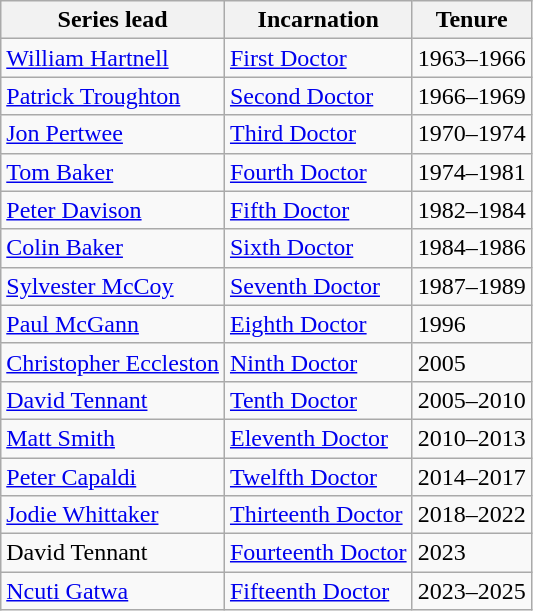<table class="wikitable">
<tr>
<th>Series lead</th>
<th>Incarnation</th>
<th>Tenure</th>
</tr>
<tr>
<td><a href='#'>William Hartnell</a></td>
<td><a href='#'>First Doctor</a></td>
<td>1963–1966</td>
</tr>
<tr>
<td><a href='#'>Patrick Troughton</a></td>
<td><a href='#'>Second Doctor</a></td>
<td>1966–1969</td>
</tr>
<tr>
<td><a href='#'>Jon Pertwee</a></td>
<td><a href='#'>Third Doctor</a></td>
<td>1970–1974</td>
</tr>
<tr>
<td><a href='#'>Tom Baker</a></td>
<td><a href='#'>Fourth Doctor</a></td>
<td>1974–1981</td>
</tr>
<tr>
<td><a href='#'>Peter Davison</a></td>
<td><a href='#'>Fifth Doctor</a></td>
<td>1982–1984</td>
</tr>
<tr>
<td><a href='#'>Colin Baker</a></td>
<td><a href='#'>Sixth Doctor</a></td>
<td>1984–1986</td>
</tr>
<tr>
<td><a href='#'>Sylvester McCoy</a></td>
<td><a href='#'>Seventh Doctor</a></td>
<td>1987–1989</td>
</tr>
<tr>
<td><a href='#'>Paul McGann</a></td>
<td><a href='#'>Eighth Doctor</a></td>
<td>1996</td>
</tr>
<tr>
<td><a href='#'>Christopher Eccleston</a></td>
<td><a href='#'>Ninth Doctor</a></td>
<td>2005</td>
</tr>
<tr>
<td><a href='#'>David Tennant</a></td>
<td><a href='#'>Tenth Doctor</a></td>
<td>2005–2010</td>
</tr>
<tr>
<td><a href='#'>Matt Smith</a></td>
<td><a href='#'>Eleventh Doctor</a></td>
<td>2010–2013</td>
</tr>
<tr>
<td><a href='#'>Peter Capaldi</a></td>
<td><a href='#'>Twelfth Doctor</a></td>
<td>2014–2017</td>
</tr>
<tr>
<td><a href='#'>Jodie Whittaker</a></td>
<td><a href='#'>Thirteenth Doctor</a></td>
<td>2018–2022</td>
</tr>
<tr>
<td>David Tennant</td>
<td><a href='#'>Fourteenth Doctor</a></td>
<td>2023</td>
</tr>
<tr>
<td><a href='#'>Ncuti Gatwa</a></td>
<td><a href='#'>Fifteenth Doctor</a></td>
<td>2023–2025</td>
</tr>
</table>
